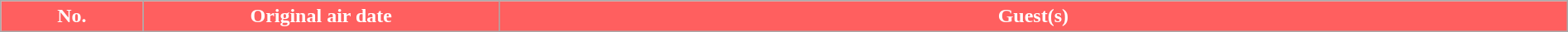<table class="wikitable plainrowheaders" border="1" style="width:100%;">
<tr style="color:white;">
<th style="background:#FF5F5F; width:4%;"><abbr>No.</abbr></th>
<th style="background:#FF5F5F; width:10%;">Original air date</th>
<th style="background:#FF5F5F; width:30%;">Guest(s)<br>









</th>
</tr>
</table>
